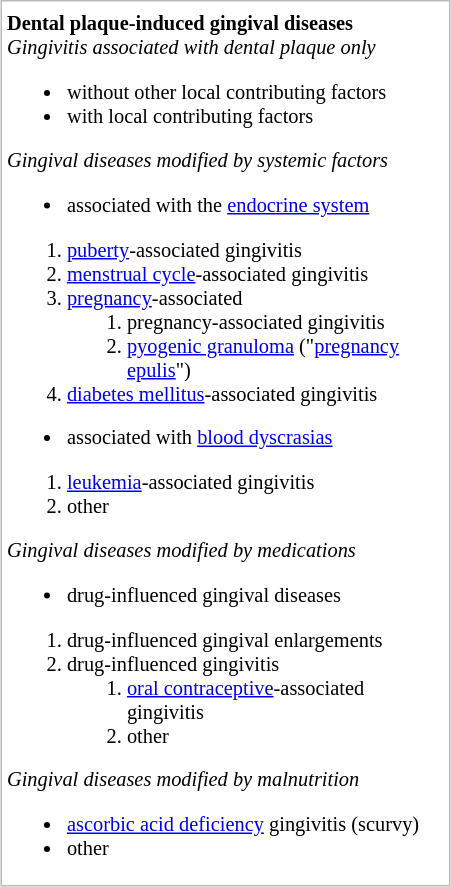<table style="float:right; width:300px; border:1px solid #BBB; font-size:85%; margin:0.46em 0.2em">
<tr>
<th></th>
</tr>
<tr Dental plaque-induced gingival diseases>
<td><strong>Dental plaque-induced gingival diseases</strong><br><em>Gingivitis associated with dental plaque only</em><ul><li>without other local contributing factors</li><li>with local contributing factors</li></ul><em>Gingival diseases modified by systemic factors</em><ul><li>associated with the <a href='#'>endocrine system</a></li></ul><ol><li><a href='#'>puberty</a>-associated gingivitis</li><li><a href='#'>menstrual cycle</a>-associated gingivitis</li><li><a href='#'>pregnancy</a>-associated<ol><li>pregnancy-associated gingivitis</li><li><a href='#'>pyogenic granuloma</a> ("<a href='#'>pregnancy epulis</a>")</li></ol></li><li><a href='#'>diabetes mellitus</a>-associated gingivitis</li></ol><ul><li>associated with <a href='#'>blood dyscrasias</a></li></ul><ol><li><a href='#'>leukemia</a>-associated gingivitis</li><li>other</li></ol><em>Gingival diseases modified by medications</em><ul><li>drug-influenced gingival diseases</li></ul><ol><li>drug-influenced gingival enlargements</li><li>drug-influenced gingivitis<ol><li><a href='#'>oral contraceptive</a>-associated gingivitis</li><li>other</li></ol></li></ol><em>Gingival diseases modified by malnutrition</em><ul><li><a href='#'>ascorbic acid deficiency</a> gingivitis (scurvy)</li><li>other</li></ul></td>
</tr>
</table>
